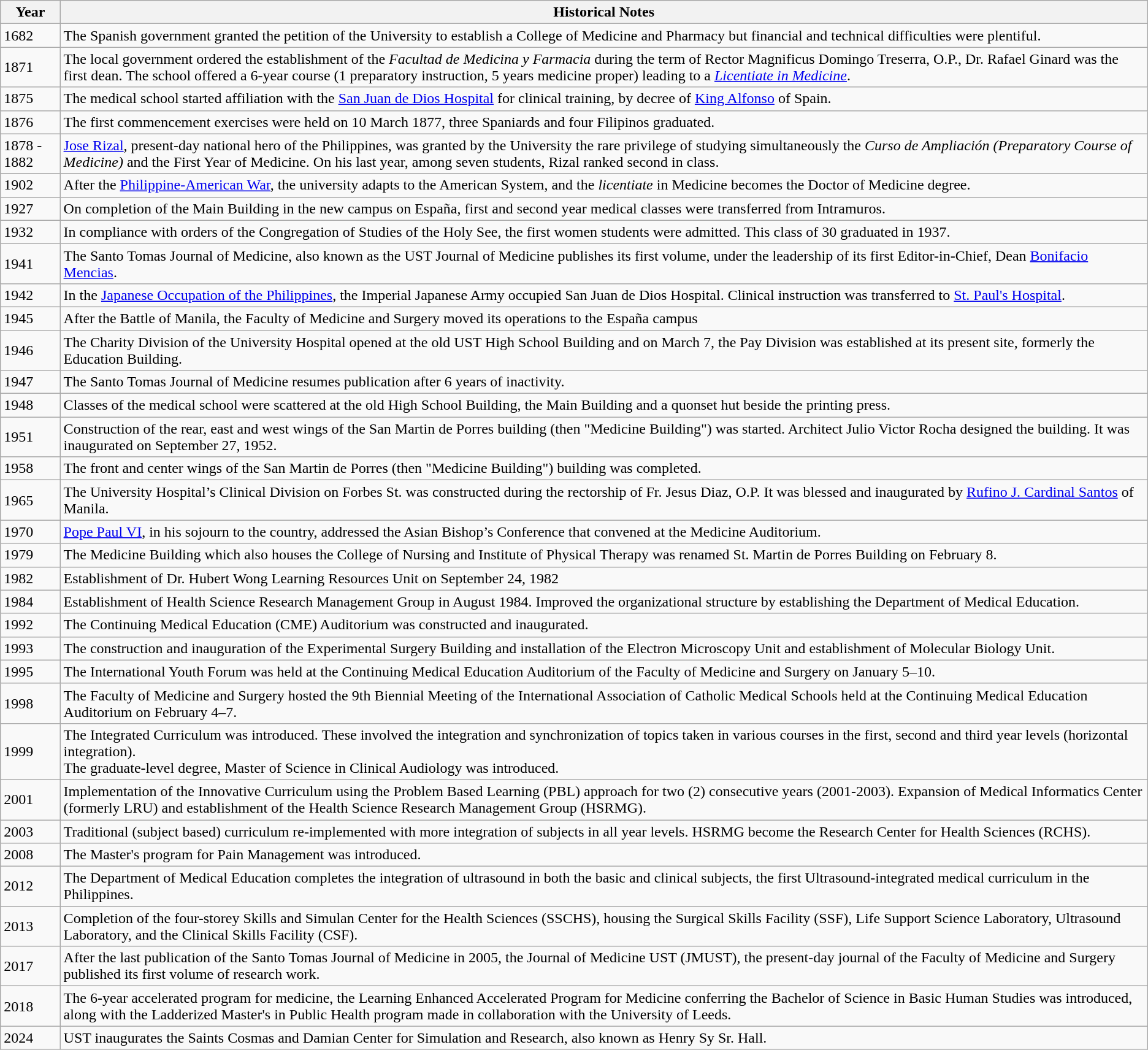<table class="wikitable">
<tr>
<th>Year</th>
<th>Historical Notes</th>
</tr>
<tr>
<td>1682</td>
<td>The Spanish government granted the petition of the University to establish a College of Medicine and Pharmacy but financial and technical difficulties were plentiful.</td>
</tr>
<tr>
<td>1871</td>
<td>The local government ordered the establishment of the <em>Facultad de Medicina y Farmacia</em> during the term of Rector Magnificus Domingo Treserra, O.P., Dr. Rafael Ginard was the first dean. The school offered a 6-year course (1 preparatory instruction, 5 years medicine proper) leading to a <a href='#'><em>Licentiate in Medicine</em></a>.</td>
</tr>
<tr>
<td>1875</td>
<td>The medical school started affiliation with the <a href='#'>San Juan de Dios Hospital</a> for clinical training, by decree of <a href='#'>King Alfonso</a> of Spain.</td>
</tr>
<tr>
<td>1876</td>
<td>The first commencement exercises were held on 10 March 1877, three Spaniards and four Filipinos graduated.</td>
</tr>
<tr>
<td>1878 - 1882</td>
<td><a href='#'>Jose Rizal</a>, present-day national hero of the Philippines, was granted by the University the rare privilege of studying simultaneously the <em>Curso de Ampliación (Preparatory Course of Medicine)</em> and the First Year of Medicine. On his last year, among seven students, Rizal ranked second in class.</td>
</tr>
<tr>
<td>1902</td>
<td>After the <a href='#'>Philippine-American War</a>, the university adapts to the American System, and the <em>licentiate</em> in Medicine becomes the Doctor of Medicine degree.</td>
</tr>
<tr>
<td>1927</td>
<td>On completion of the Main Building in the new campus on España, first and second year medical classes were transferred from Intramuros.</td>
</tr>
<tr>
<td>1932</td>
<td>In compliance with orders of the Congregation of Studies of the Holy See, the first women students were admitted. This class of 30 graduated in 1937.</td>
</tr>
<tr>
<td>1941</td>
<td>The Santo Tomas Journal of Medicine, also known as the UST Journal of Medicine publishes its first volume, under the leadership of its first Editor-in-Chief, Dean <a href='#'>Bonifacio Mencias</a>.</td>
</tr>
<tr>
<td>1942</td>
<td>In the <a href='#'>Japanese Occupation of the Philippines</a>, the Imperial Japanese Army occupied San Juan de Dios Hospital. Clinical instruction was transferred to <a href='#'>St. Paul's Hospital</a>.</td>
</tr>
<tr>
<td>1945</td>
<td>After the Battle of Manila, the Faculty of Medicine and Surgery moved its operations to the España campus</td>
</tr>
<tr>
<td>1946</td>
<td>The Charity Division of the University Hospital opened at the old UST High School Building and on March 7, the Pay Division was established at its present site, formerly the Education Building.</td>
</tr>
<tr>
<td>1947</td>
<td>The Santo Tomas Journal of Medicine resumes publication after 6 years of inactivity.</td>
</tr>
<tr>
<td>1948</td>
<td>Classes of the medical school were scattered at the old High School Building, the Main Building and a quonset hut beside the printing press.</td>
</tr>
<tr>
<td>1951</td>
<td>Construction of the rear, east and west wings of the San Martin de Porres building (then "Medicine Building") was started. Architect Julio Victor Rocha designed the building. It was inaugurated on September 27, 1952.</td>
</tr>
<tr>
<td>1958</td>
<td>The front and center wings of the San Martin de Porres (then "Medicine Building") building was completed.</td>
</tr>
<tr>
<td>1965</td>
<td>The University Hospital’s Clinical Division on Forbes St. was constructed during the rectorship of Fr. Jesus Diaz, O.P. It was blessed and inaugurated by <a href='#'>Rufino J. Cardinal Santos</a> of Manila.</td>
</tr>
<tr>
<td>1970</td>
<td><a href='#'>Pope Paul VI</a>, in his sojourn to the country, addressed the Asian Bishop’s Conference that convened at the Medicine Auditorium.</td>
</tr>
<tr>
<td>1979</td>
<td>The Medicine Building which also houses the College of Nursing and Institute of Physical Therapy was renamed St. Martin de Porres Building on February 8.</td>
</tr>
<tr>
<td>1982</td>
<td>Establishment of Dr. Hubert Wong Learning Resources Unit on September 24, 1982</td>
</tr>
<tr>
<td>1984</td>
<td>Establishment of Health Science Research Management Group in August 1984. Improved the organizational structure by establishing the Department of Medical Education.</td>
</tr>
<tr>
<td>1992</td>
<td>The Continuing Medical Education (CME) Auditorium was constructed and inaugurated.</td>
</tr>
<tr>
<td>1993</td>
<td>The construction and inauguration of the Experimental Surgery Building and installation of the Electron Microscopy Unit and establishment of Molecular Biology Unit.</td>
</tr>
<tr>
<td>1995</td>
<td>The International Youth Forum was held at the Continuing Medical Education Auditorium of the Faculty of Medicine and Surgery on January 5–10.</td>
</tr>
<tr>
<td>1998</td>
<td>The Faculty of Medicine and Surgery hosted the 9th Biennial Meeting of the International Association of Catholic Medical Schools held at the Continuing Medical Education Auditorium on February 4–7.</td>
</tr>
<tr>
<td>1999</td>
<td>The Integrated Curriculum was introduced. These involved the integration and synchronization of topics taken in various courses in the first, second and third year levels (horizontal integration).<br>The graduate-level degree, Master of Science in Clinical Audiology was introduced.</td>
</tr>
<tr>
<td>2001</td>
<td>Implementation of the Innovative Curriculum using the Problem Based Learning (PBL) approach for two (2) consecutive years (2001-2003). Expansion of Medical Informatics Center (formerly LRU) and establishment of the Health Science Research Management Group (HSRMG).</td>
</tr>
<tr>
<td>2003</td>
<td>Traditional (subject based) curriculum re-implemented with more integration of subjects in all year levels. HSRMG become the Research Center for Health Sciences (RCHS).</td>
</tr>
<tr>
<td>2008</td>
<td>The Master's program for Pain Management was introduced.</td>
</tr>
<tr>
<td>2012</td>
<td>The Department of Medical Education completes the integration of ultrasound in both the basic and clinical subjects, the first Ultrasound-integrated medical curriculum in the Philippines.</td>
</tr>
<tr>
<td>2013</td>
<td>Completion of the four-storey Skills and Simulan Center for the Health Sciences (SSCHS), housing the Surgical Skills Facility (SSF), Life Support Science Laboratory, Ultrasound Laboratory, and the Clinical Skills Facility (CSF).</td>
</tr>
<tr>
<td>2017</td>
<td>After the last publication of the Santo Tomas Journal of Medicine in 2005, the Journal of Medicine UST (JMUST), the present-day journal of the Faculty of Medicine and Surgery published its first volume of research work.</td>
</tr>
<tr>
<td>2018</td>
<td>The 6-year accelerated program for medicine, the Learning Enhanced Accelerated Program for Medicine conferring the Bachelor of Science in Basic Human Studies was introduced, along with the Ladderized Master's in Public Health program made in collaboration with the University of Leeds.</td>
</tr>
<tr>
<td>2024</td>
<td>UST inaugurates the Saints Cosmas and Damian Center for Simulation and Research, also known as Henry Sy Sr. Hall.</td>
</tr>
</table>
